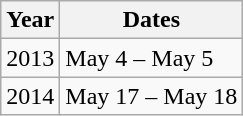<table class="wikitable">
<tr>
<th>Year</th>
<th>Dates</th>
</tr>
<tr>
<td>2013</td>
<td>May 4 – May 5</td>
</tr>
<tr>
<td>2014</td>
<td>May 17 – May 18</td>
</tr>
</table>
